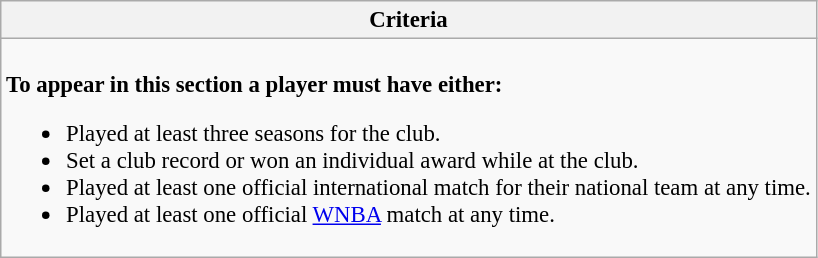<table class="wikitable collapsible collapsed" style="font-size:95%;">
<tr>
<th>Criteria</th>
</tr>
<tr>
<td><br><strong>To appear in this section a player must have either:</strong><ul><li>Played at least three seasons for the club.</li><li>Set a club record or won an individual award while at the club.</li><li>Played at least one official international match for their national team at any time.</li><li>Played at least one official <a href='#'>WNBA</a> match at any time.</li></ul></td>
</tr>
</table>
